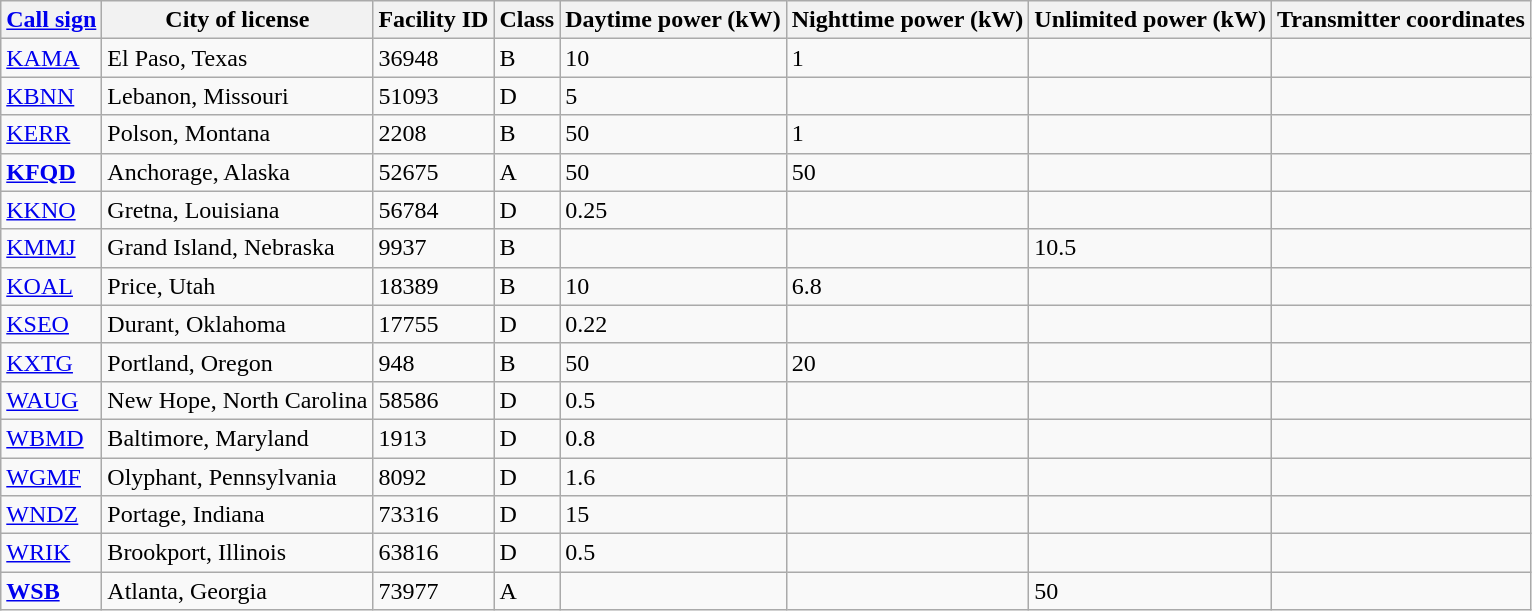<table class="wikitable sortable">
<tr>
<th><a href='#'>Call sign</a></th>
<th>City of license</th>
<th>Facility ID</th>
<th>Class</th>
<th>Daytime power (kW)</th>
<th>Nighttime power (kW)</th>
<th>Unlimited power (kW)</th>
<th>Transmitter coordinates</th>
</tr>
<tr>
<td><a href='#'>KAMA</a></td>
<td>El Paso, Texas</td>
<td>36948</td>
<td>B</td>
<td>10</td>
<td>1</td>
<td></td>
<td></td>
</tr>
<tr>
<td><a href='#'>KBNN</a></td>
<td>Lebanon, Missouri</td>
<td>51093</td>
<td>D</td>
<td>5</td>
<td></td>
<td></td>
<td></td>
</tr>
<tr>
<td><a href='#'>KERR</a></td>
<td>Polson, Montana</td>
<td>2208</td>
<td>B</td>
<td>50</td>
<td>1</td>
<td></td>
<td></td>
</tr>
<tr>
<td><strong><a href='#'>KFQD</a></strong></td>
<td>Anchorage, Alaska</td>
<td>52675</td>
<td>A</td>
<td>50</td>
<td>50</td>
<td></td>
<td></td>
</tr>
<tr>
<td><a href='#'>KKNO</a></td>
<td>Gretna, Louisiana</td>
<td>56784</td>
<td>D</td>
<td>0.25</td>
<td></td>
<td></td>
<td></td>
</tr>
<tr>
<td><a href='#'>KMMJ</a></td>
<td>Grand Island, Nebraska</td>
<td>9937</td>
<td>B</td>
<td></td>
<td></td>
<td>10.5</td>
<td></td>
</tr>
<tr>
<td><a href='#'>KOAL</a></td>
<td>Price, Utah</td>
<td>18389</td>
<td>B</td>
<td>10</td>
<td>6.8</td>
<td></td>
<td></td>
</tr>
<tr>
<td><a href='#'>KSEO</a></td>
<td>Durant, Oklahoma</td>
<td>17755</td>
<td>D</td>
<td>0.22</td>
<td></td>
<td></td>
<td></td>
</tr>
<tr>
<td><a href='#'>KXTG</a></td>
<td>Portland, Oregon</td>
<td>948</td>
<td>B</td>
<td>50</td>
<td>20</td>
<td></td>
<td></td>
</tr>
<tr>
<td><a href='#'>WAUG</a></td>
<td>New Hope, North Carolina</td>
<td>58586</td>
<td>D</td>
<td>0.5</td>
<td></td>
<td></td>
<td></td>
</tr>
<tr>
<td><a href='#'>WBMD</a></td>
<td>Baltimore, Maryland</td>
<td>1913</td>
<td>D</td>
<td>0.8</td>
<td></td>
<td></td>
<td></td>
</tr>
<tr>
<td><a href='#'>WGMF</a></td>
<td>Olyphant, Pennsylvania</td>
<td>8092</td>
<td>D</td>
<td>1.6</td>
<td></td>
<td></td>
<td></td>
</tr>
<tr>
<td><a href='#'>WNDZ</a></td>
<td>Portage, Indiana</td>
<td>73316</td>
<td>D</td>
<td>15</td>
<td></td>
<td></td>
<td></td>
</tr>
<tr>
<td><a href='#'>WRIK</a></td>
<td>Brookport, Illinois</td>
<td>63816</td>
<td>D</td>
<td>0.5</td>
<td></td>
<td></td>
<td></td>
</tr>
<tr>
<td><strong><a href='#'>WSB</a></strong></td>
<td>Atlanta, Georgia</td>
<td>73977</td>
<td>A</td>
<td></td>
<td></td>
<td>50</td>
<td></td>
</tr>
</table>
